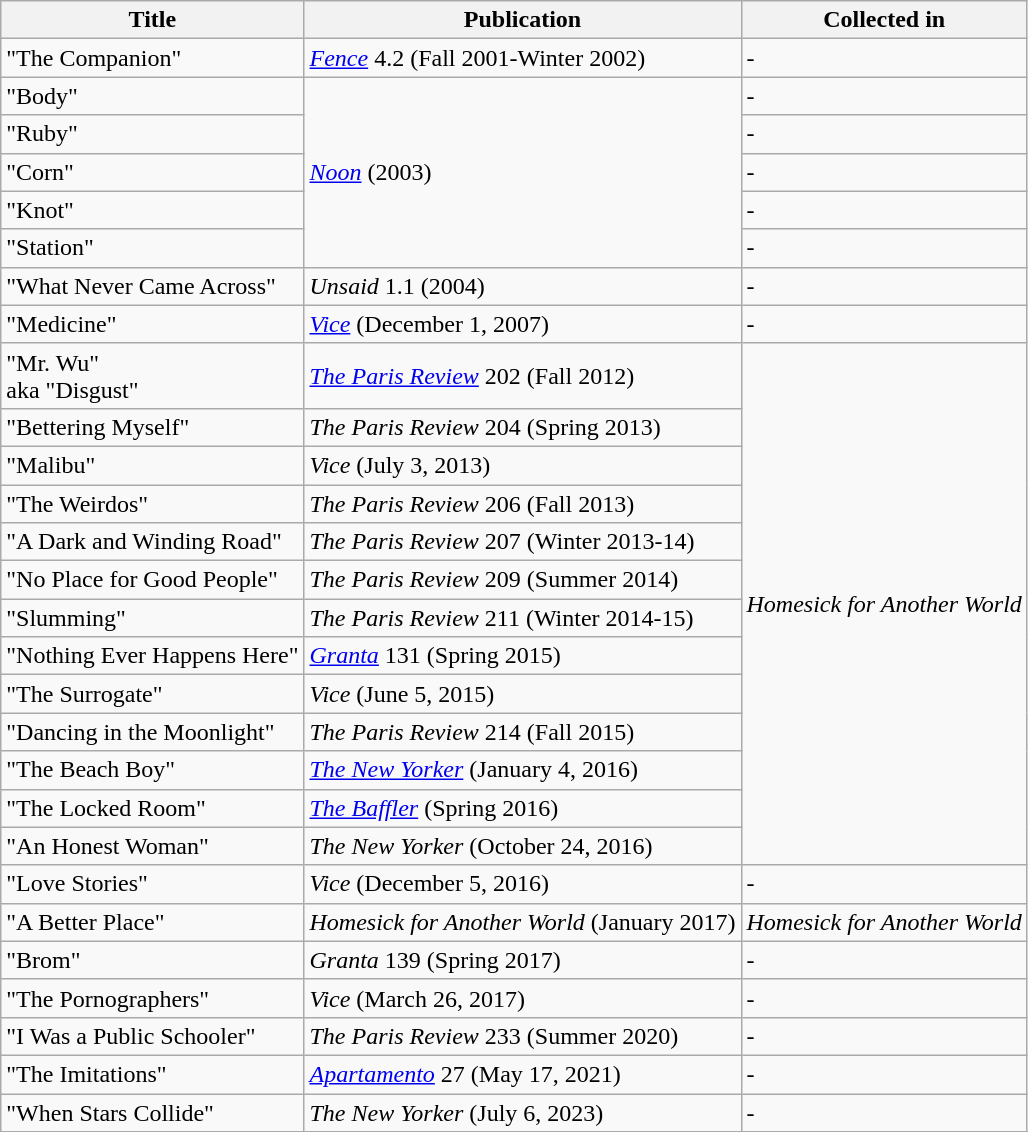<table class="wikitable">
<tr>
<th>Title</th>
<th>Publication</th>
<th>Collected in</th>
</tr>
<tr>
<td>"The Companion"</td>
<td><em><a href='#'>Fence</a></em> 4.2 (Fall 2001-Winter 2002)</td>
<td>-</td>
</tr>
<tr>
<td>"Body"</td>
<td rowspan=5><em><a href='#'>Noon</a></em> (2003)</td>
<td>-</td>
</tr>
<tr>
<td>"Ruby"</td>
<td>-</td>
</tr>
<tr>
<td>"Corn"</td>
<td>-</td>
</tr>
<tr>
<td>"Knot"</td>
<td>-</td>
</tr>
<tr>
<td>"Station"</td>
<td>-</td>
</tr>
<tr>
<td>"What Never Came Across"</td>
<td><em>Unsaid</em> 1.1 (2004)</td>
<td>-</td>
</tr>
<tr>
<td>"Medicine"</td>
<td><em><a href='#'>Vice</a></em> (December 1, 2007)</td>
<td>-</td>
</tr>
<tr>
<td>"Mr. Wu"<br>aka "Disgust"</td>
<td><em><a href='#'>The Paris Review</a></em> 202 (Fall 2012)</td>
<td rowspan=13><em>Homesick for Another World</em></td>
</tr>
<tr>
<td>"Bettering Myself"</td>
<td><em>The Paris Review</em> 204 (Spring 2013)</td>
</tr>
<tr>
<td>"Malibu"</td>
<td><em>Vice</em> (July 3, 2013)</td>
</tr>
<tr>
<td>"The Weirdos"</td>
<td><em>The Paris Review</em> 206 (Fall 2013)</td>
</tr>
<tr>
<td>"A Dark and Winding Road"</td>
<td><em>The Paris Review</em> 207 (Winter 2013-14)</td>
</tr>
<tr>
<td>"No Place for Good People"</td>
<td><em>The Paris Review</em> 209 (Summer 2014)</td>
</tr>
<tr>
<td>"Slumming"</td>
<td><em>The Paris Review</em> 211 (Winter 2014-15)</td>
</tr>
<tr>
<td>"Nothing Ever Happens Here"</td>
<td><em><a href='#'>Granta</a></em> 131 (Spring 2015)</td>
</tr>
<tr>
<td>"The Surrogate"</td>
<td><em>Vice</em> (June 5, 2015)</td>
</tr>
<tr>
<td>"Dancing in the Moonlight"</td>
<td><em>The Paris Review</em> 214 (Fall 2015)</td>
</tr>
<tr>
<td>"The Beach Boy"</td>
<td><em><a href='#'>The New Yorker</a></em> (January 4, 2016)</td>
</tr>
<tr>
<td>"The Locked Room"</td>
<td><em><a href='#'>The Baffler</a></em> (Spring 2016)</td>
</tr>
<tr>
<td>"An Honest Woman"</td>
<td><em>The New Yorker</em> (October 24, 2016)</td>
</tr>
<tr>
<td>"Love Stories"</td>
<td><em>Vice</em> (December 5, 2016)</td>
<td>-</td>
</tr>
<tr>
<td>"A Better Place"</td>
<td><em>Homesick for Another World</em> (January 2017)</td>
<td><em>Homesick for Another World</em></td>
</tr>
<tr>
<td>"Brom"</td>
<td><em>Granta</em> 139 (Spring 2017)</td>
<td>-</td>
</tr>
<tr>
<td>"The Pornographers"</td>
<td><em>Vice</em> (March 26, 2017)</td>
<td>-</td>
</tr>
<tr>
<td>"I Was a Public Schooler"</td>
<td><em>The Paris Review</em> 233 (Summer 2020)</td>
<td>-</td>
</tr>
<tr>
<td>"The Imitations"</td>
<td><em><a href='#'>Apartamento</a></em> 27 (May 17, 2021)</td>
<td>-</td>
</tr>
<tr>
<td>"When Stars Collide"</td>
<td><em>The New Yorker</em> (July 6, 2023)</td>
<td>-</td>
</tr>
<tr>
</tr>
</table>
